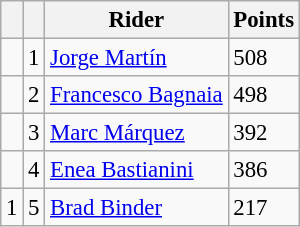<table class="wikitable" style="font-size: 95%;">
<tr>
<th></th>
<th></th>
<th>Rider</th>
<th>Points</th>
</tr>
<tr>
<td></td>
<td align=center>1</td>
<td> <a href='#'>Jorge Martín</a></td>
<td align=left>508</td>
</tr>
<tr>
<td></td>
<td align=center>2</td>
<td> <a href='#'>Francesco Bagnaia</a></td>
<td align=left>498</td>
</tr>
<tr>
<td></td>
<td align=center>3</td>
<td> <a href='#'>Marc Márquez</a></td>
<td align=left>392</td>
</tr>
<tr>
<td></td>
<td align=center>4</td>
<td> <a href='#'>Enea Bastianini</a></td>
<td align=left>386</td>
</tr>
<tr>
<td> 1</td>
<td align=center>5</td>
<td> <a href='#'>Brad Binder</a></td>
<td align=left>217</td>
</tr>
</table>
